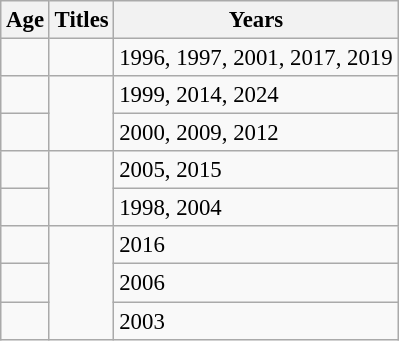<table class="wikitable sortable" style="font-size: 95%;">
<tr>
<th>Age</th>
<th>Titles</th>
<th>Years</th>
</tr>
<tr>
<td></td>
<td></td>
<td>1996, 1997, 2001, 2017, 2019</td>
</tr>
<tr>
<td></td>
<td rowspan="2"></td>
<td>1999, 2014, 2024</td>
</tr>
<tr>
<td></td>
<td>2000, 2009, 2012</td>
</tr>
<tr>
<td></td>
<td rowspan="2"></td>
<td>2005, 2015</td>
</tr>
<tr>
<td></td>
<td>1998, 2004</td>
</tr>
<tr>
<td></td>
<td rowspan="3"></td>
<td>2016</td>
</tr>
<tr>
<td></td>
<td>2006</td>
</tr>
<tr>
<td></td>
<td>2003</td>
</tr>
</table>
